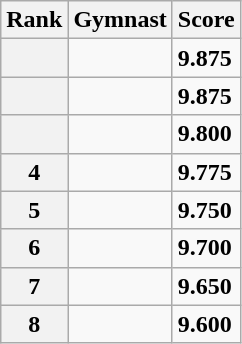<table class="wikitable sortable">
<tr>
<th scope="col">Rank</th>
<th scope="col">Gymnast</th>
<th scope="col">Score</th>
</tr>
<tr>
<th scope="row"></th>
<td></td>
<td><strong>9.875</strong></td>
</tr>
<tr>
<th scope="row"></th>
<td></td>
<td><strong>9.875</strong></td>
</tr>
<tr>
<th scope="row"></th>
<td></td>
<td><strong>9.800</strong></td>
</tr>
<tr>
<th scope="row">4</th>
<td></td>
<td><strong>9.775</strong></td>
</tr>
<tr>
<th scope="row">5</th>
<td></td>
<td><strong>9.750</strong></td>
</tr>
<tr>
<th scope="row">6</th>
<td></td>
<td><strong>9.700</strong></td>
</tr>
<tr>
<th scope="row">7</th>
<td></td>
<td><strong>9.650</strong></td>
</tr>
<tr>
<th scope="row">8</th>
<td></td>
<td><strong>9.600</strong></td>
</tr>
</table>
